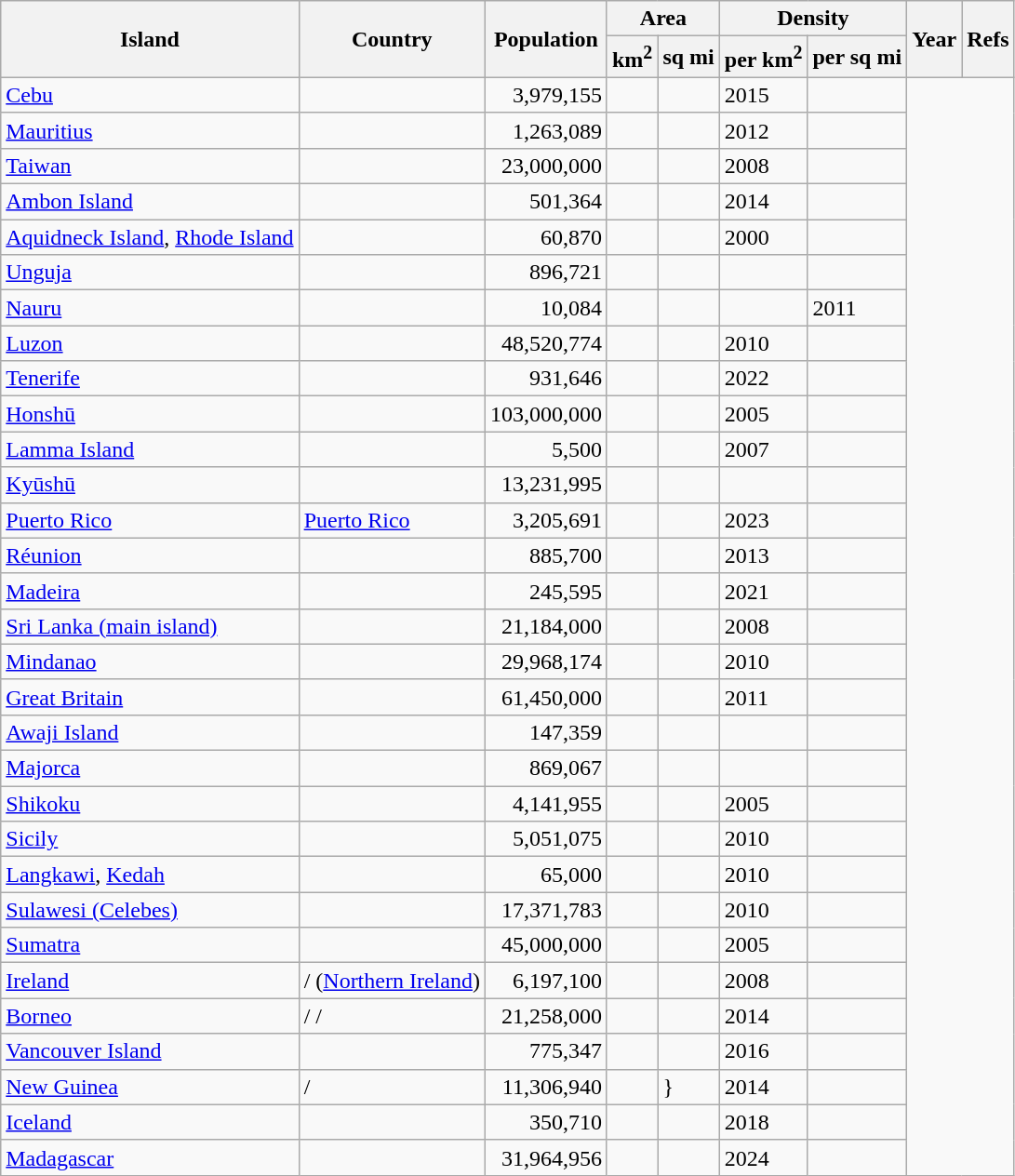<table class="wikitable sortable">
<tr>
<th rowspan=2>Island</th>
<th rowspan=2>Country</th>
<th rowspan=2>Population</th>
<th colspan=2>Area</th>
<th colspan=2>Density</th>
<th rowspan=2>Year</th>
<th rowspan=2>Refs</th>
</tr>
<tr>
<th>km<sup>2</sup></th>
<th>sq mi</th>
<th>per km<sup>2</sup></th>
<th>per sq mi</th>
</tr>
<tr>
<td><a href='#'>Cebu</a></td>
<td></td>
<td align="right">3,979,155</td>
<td></td>
<td></td>
<td>2015</td>
<td></td>
</tr>
<tr>
<td><a href='#'>Mauritius</a></td>
<td></td>
<td align="right">1,263,089</td>
<td></td>
<td></td>
<td>2012</td>
<td></td>
</tr>
<tr>
<td><a href='#'>Taiwan</a></td>
<td></td>
<td align="right">23,000,000</td>
<td></td>
<td></td>
<td>2008</td>
<td></td>
</tr>
<tr>
<td><a href='#'>Ambon Island</a></td>
<td></td>
<td align="right">501,364</td>
<td></td>
<td></td>
<td>2014</td>
<td></td>
</tr>
<tr>
<td><a href='#'>Aquidneck Island</a>, <a href='#'>Rhode Island</a></td>
<td></td>
<td align="right">60,870</td>
<td></td>
<td></td>
<td>2000</td>
<td></td>
</tr>
<tr>
<td><a href='#'>Unguja</a></td>
<td></td>
<td align="right">896,721</td>
<td></td>
<td></td>
<td></td>
<td></td>
</tr>
<tr>
<td><a href='#'>Nauru</a></td>
<td></td>
<td align="right">10,084</td>
<td></td>
<td></td>
<td></td>
<td>2011</td>
</tr>
<tr>
<td><a href='#'>Luzon</a></td>
<td></td>
<td align="right">48,520,774</td>
<td></td>
<td></td>
<td>2010</td>
<td></td>
</tr>
<tr>
<td><a href='#'>Tenerife</a></td>
<td></td>
<td align="right">931,646</td>
<td></td>
<td></td>
<td>2022</td>
<td></td>
</tr>
<tr>
<td><a href='#'>Honshū</a></td>
<td></td>
<td align="right">103,000,000</td>
<td></td>
<td></td>
<td>2005</td>
<td></td>
</tr>
<tr>
<td><a href='#'>Lamma Island</a></td>
<td></td>
<td align="right">5,500</td>
<td></td>
<td></td>
<td>2007</td>
<td></td>
</tr>
<tr>
<td><a href='#'>Kyūshū</a></td>
<td></td>
<td align="right">13,231,995</td>
<td></td>
<td></td>
<td></td>
<td></td>
</tr>
<tr>
<td><a href='#'>Puerto Rico</a></td>
<td> <a href='#'>Puerto Rico</a></td>
<td align="right">3,205,691</td>
<td></td>
<td></td>
<td>2023</td>
<td></td>
</tr>
<tr>
<td><a href='#'>Réunion</a></td>
<td></td>
<td align="right">885,700</td>
<td></td>
<td></td>
<td>2013</td>
<td></td>
</tr>
<tr>
<td><a href='#'>Madeira</a></td>
<td></td>
<td align="right">245,595</td>
<td></td>
<td></td>
<td>2021</td>
<td></td>
</tr>
<tr>
<td><a href='#'>Sri Lanka (main island)</a></td>
<td></td>
<td align="right">21,184,000</td>
<td></td>
<td></td>
<td>2008</td>
<td></td>
</tr>
<tr>
<td><a href='#'>Mindanao</a></td>
<td></td>
<td align="right">29,968,174</td>
<td></td>
<td></td>
<td>2010</td>
<td></td>
</tr>
<tr>
<td><a href='#'>Great Britain</a></td>
<td></td>
<td align="right">61,450,000</td>
<td></td>
<td></td>
<td>2011</td>
<td></td>
</tr>
<tr>
<td><a href='#'>Awaji Island</a></td>
<td></td>
<td align="right">147,359</td>
<td></td>
<td></td>
<td></td>
<td></td>
</tr>
<tr>
<td><a href='#'>Majorca</a></td>
<td></td>
<td align="right">869,067</td>
<td></td>
<td></td>
<td></td>
<td></td>
</tr>
<tr>
<td><a href='#'>Shikoku</a></td>
<td></td>
<td align="right">4,141,955</td>
<td></td>
<td></td>
<td>2005</td>
<td></td>
</tr>
<tr>
<td><a href='#'>Sicily</a></td>
<td></td>
<td align="right">5,051,075</td>
<td></td>
<td></td>
<td>2010</td>
<td></td>
</tr>
<tr>
<td><a href='#'>Langkawi</a>, <a href='#'>Kedah</a></td>
<td></td>
<td align="right">65,000</td>
<td></td>
<td></td>
<td>2010</td>
<td></td>
</tr>
<tr>
<td><a href='#'>Sulawesi (Celebes)</a></td>
<td></td>
<td align="right">17,371,783</td>
<td></td>
<td></td>
<td>2010</td>
<td></td>
</tr>
<tr>
<td><a href='#'>Sumatra</a></td>
<td></td>
<td align="right">45,000,000</td>
<td></td>
<td></td>
<td>2005</td>
<td></td>
</tr>
<tr>
<td><a href='#'>Ireland</a></td>
<td> /  (<a href='#'>Northern Ireland</a>)</td>
<td align="right">6,197,100</td>
<td></td>
<td></td>
<td>2008</td>
<td></td>
</tr>
<tr>
<td><a href='#'>Borneo</a></td>
<td> /  / </td>
<td align="right">21,258,000</td>
<td></td>
<td></td>
<td>2014</td>
<td></td>
</tr>
<tr>
<td><a href='#'>Vancouver Island</a></td>
<td></td>
<td align="right">775,347</td>
<td></td>
<td></td>
<td>2016</td>
<td></td>
</tr>
<tr>
<td><a href='#'>New Guinea</a></td>
<td> / </td>
<td align="right">11,306,940</td>
<td></td>
<td>}</td>
<td>2014</td>
<td></td>
</tr>
<tr>
<td><a href='#'>Iceland</a></td>
<td></td>
<td align="right">350,710</td>
<td></td>
<td></td>
<td>2018</td>
<td></td>
</tr>
<tr>
<td><a href='#'>Madagascar</a></td>
<td></td>
<td align="right">31,964,956</td>
<td></td>
<td></td>
<td>2024</td>
<td></td>
</tr>
</table>
